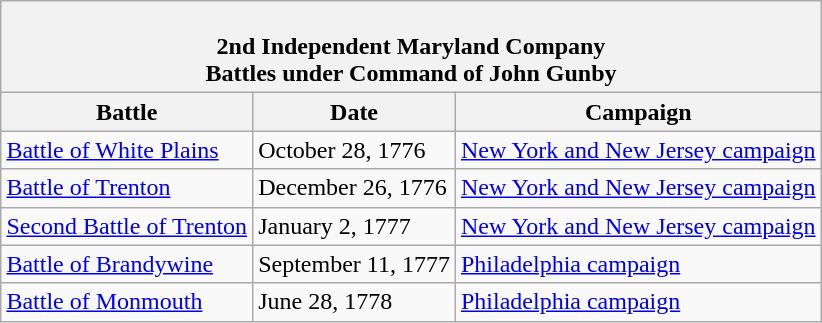<table class="wikitable" style="margin:1em auto;">
<tr>
<th colspan=3><br><strong>2nd Independent Maryland Company</strong><br> Battles under Command of John Gunby</th>
</tr>
<tr>
<th>Battle</th>
<th>Date</th>
<th>Campaign</th>
</tr>
<tr>
<td><a href='#'>Battle of White Plains</a></td>
<td>October 28, 1776</td>
<td><a href='#'>New York and New Jersey campaign</a></td>
</tr>
<tr>
<td><a href='#'>Battle of Trenton</a></td>
<td>December 26, 1776</td>
<td><a href='#'>New York and New Jersey campaign</a></td>
</tr>
<tr>
<td><a href='#'>Second Battle of Trenton</a></td>
<td>January 2, 1777</td>
<td><a href='#'>New York and New Jersey campaign</a></td>
</tr>
<tr>
<td><a href='#'>Battle of Brandywine</a></td>
<td>September 11, 1777</td>
<td><a href='#'>Philadelphia campaign</a></td>
</tr>
<tr>
<td><a href='#'>Battle of Monmouth</a></td>
<td>June 28, 1778</td>
<td><a href='#'>Philadelphia campaign</a></td>
</tr>
</table>
